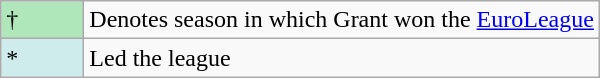<table class="wikitable">
<tr>
<td style="background:#AFE6BA; width:3em;">†</td>
<td>Denotes season in which Grant won the <a href='#'>EuroLeague</a></td>
</tr>
<tr>
<td style="background:#CFECEC; width:1em">*</td>
<td>Led the league</td>
</tr>
</table>
